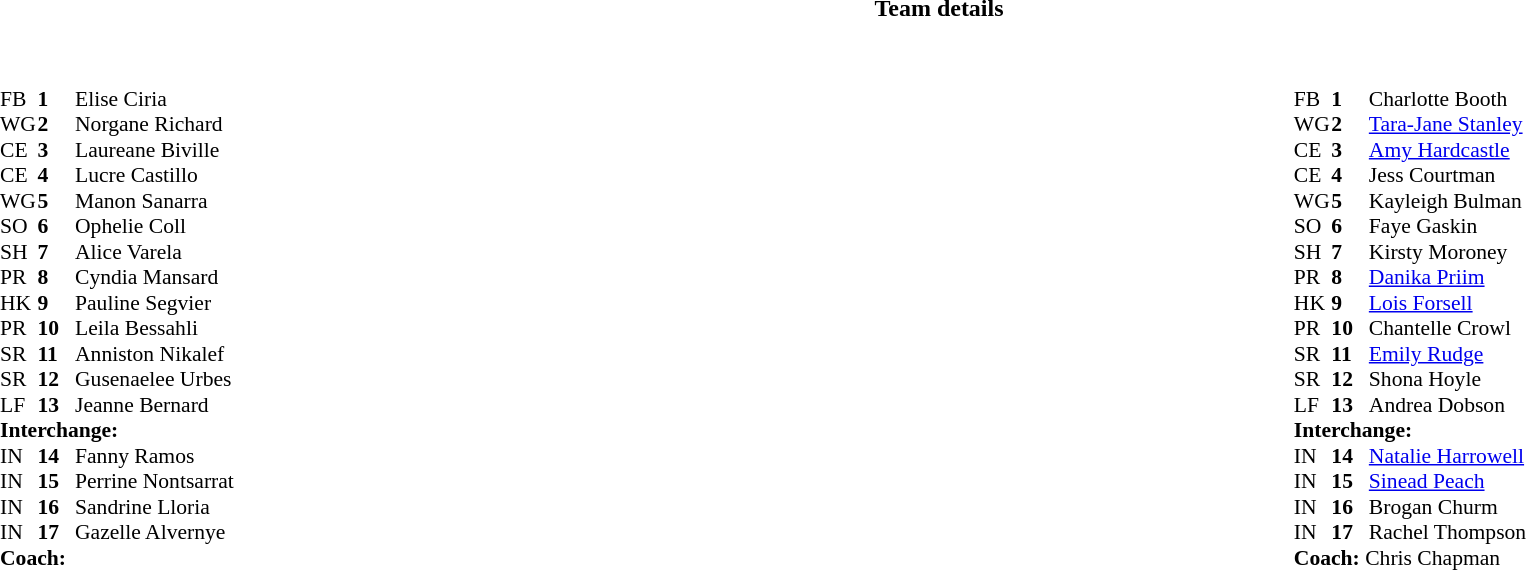<table border="0" width="100%" class="collapsible collapsed">
<tr>
<th>Team details</th>
</tr>
<tr>
<td><br><table width="100%">
<tr>
<td valign="top" width="50%"><br><table style="font-size: 90%" cellspacing="0" cellpadding="0">
<tr>
<th width="25"></th>
<th width="25"></th>
</tr>
<tr>
<td>FB</td>
<td><strong>1</strong></td>
<td>Elise Ciria</td>
</tr>
<tr>
<td>WG</td>
<td><strong>2</strong></td>
<td>Norgane Richard</td>
</tr>
<tr>
<td>CE</td>
<td><strong>3</strong></td>
<td>Laureane Biville</td>
</tr>
<tr>
<td>CE</td>
<td><strong>4</strong></td>
<td>Lucre Castillo</td>
</tr>
<tr>
<td>WG</td>
<td><strong>5</strong></td>
<td>Manon Sanarra</td>
</tr>
<tr>
<td>SO</td>
<td><strong>6</strong></td>
<td>Ophelie Coll</td>
</tr>
<tr>
<td>SH</td>
<td><strong>7</strong></td>
<td>Alice Varela</td>
</tr>
<tr>
<td>PR</td>
<td><strong>8</strong></td>
<td>Cyndia Mansard</td>
</tr>
<tr>
<td>HK</td>
<td><strong>9</strong></td>
<td>Pauline Segvier</td>
</tr>
<tr>
<td>PR</td>
<td><strong>10</strong></td>
<td>Leila Bessahli</td>
</tr>
<tr>
<td>SR</td>
<td><strong>11</strong></td>
<td>Anniston Nikalef</td>
</tr>
<tr>
<td>SR</td>
<td><strong>12</strong></td>
<td>Gusenaelee Urbes</td>
</tr>
<tr>
<td>LF</td>
<td><strong>13</strong></td>
<td>Jeanne Bernard</td>
</tr>
<tr>
<td colspan=3><strong>Interchange:</strong></td>
</tr>
<tr>
<td>IN</td>
<td><strong>14</strong></td>
<td>Fanny Ramos</td>
</tr>
<tr>
<td>IN</td>
<td><strong>15</strong></td>
<td>Perrine Nontsarrat</td>
</tr>
<tr>
<td>IN</td>
<td><strong>16</strong></td>
<td>Sandrine Lloria</td>
</tr>
<tr>
<td>IN</td>
<td><strong>17</strong></td>
<td>Gazelle Alvernye</td>
</tr>
<tr>
<td colspan=3><strong>Coach:</strong></td>
</tr>
<tr>
<td colspan="3"></td>
</tr>
</table>
</td>
<td valign="top" width="50%"><br><table style="font-size: 90%" cellspacing="0" cellpadding="0" align="center">
<tr>
<th width="25"></th>
<th width="25"></th>
</tr>
<tr>
<td>FB</td>
<td><strong>1</strong></td>
<td>Charlotte Booth</td>
</tr>
<tr>
<td>WG</td>
<td><strong>2</strong></td>
<td><a href='#'>Tara-Jane Stanley</a></td>
</tr>
<tr>
<td>CE</td>
<td><strong>3</strong></td>
<td><a href='#'>Amy Hardcastle</a></td>
</tr>
<tr>
<td>CE</td>
<td><strong>4</strong></td>
<td>Jess Courtman</td>
</tr>
<tr>
<td>WG</td>
<td><strong>5</strong></td>
<td>Kayleigh Bulman</td>
</tr>
<tr>
<td>SO</td>
<td><strong>6</strong></td>
<td>Faye Gaskin</td>
</tr>
<tr>
<td>SH</td>
<td><strong>7</strong></td>
<td>Kirsty Moroney</td>
</tr>
<tr>
<td>PR</td>
<td><strong>8</strong></td>
<td><a href='#'>Danika Priim</a></td>
</tr>
<tr>
<td>HK</td>
<td><strong>9</strong></td>
<td><a href='#'>Lois Forsell</a></td>
</tr>
<tr>
<td>PR</td>
<td><strong>10</strong></td>
<td>Chantelle Crowl</td>
</tr>
<tr>
<td>SR</td>
<td><strong>11</strong></td>
<td><a href='#'>Emily Rudge</a></td>
</tr>
<tr>
<td>SR</td>
<td><strong>12</strong></td>
<td>Shona Hoyle</td>
</tr>
<tr>
<td>LF</td>
<td><strong>13</strong></td>
<td>Andrea Dobson</td>
</tr>
<tr>
<td colspan=3><strong>Interchange:</strong></td>
</tr>
<tr>
<td>IN</td>
<td><strong>14</strong></td>
<td><a href='#'>Natalie Harrowell</a></td>
</tr>
<tr>
<td>IN</td>
<td><strong>15</strong></td>
<td><a href='#'>Sinead Peach</a></td>
</tr>
<tr>
<td>IN</td>
<td><strong>16</strong></td>
<td>Brogan Churm</td>
</tr>
<tr>
<td>IN</td>
<td><strong>17</strong></td>
<td>Rachel Thompson</td>
</tr>
<tr>
<td colspan=3><strong>Coach:</strong> Chris Chapman</td>
</tr>
<tr>
<td colspan="3"></td>
</tr>
</table>
</td>
</tr>
</table>
</td>
</tr>
</table>
